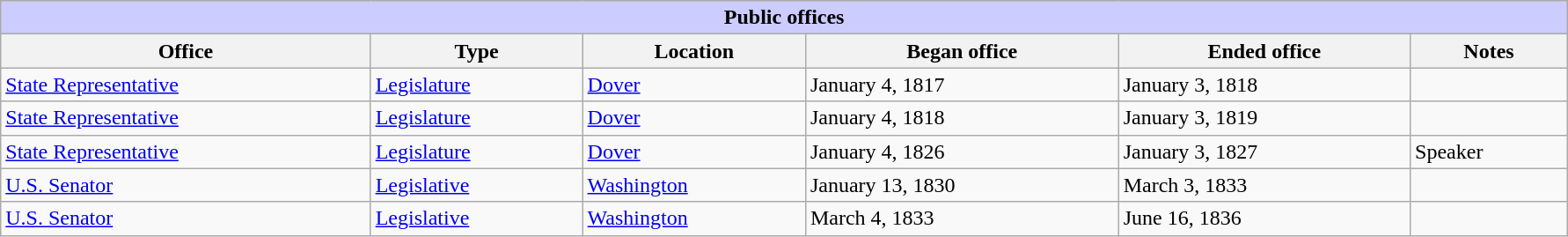<table class=wikitable style="width: 94%" style="text-align: center;" align="center">
<tr bgcolor=#cccccc>
<th colspan=7 style="background: #ccccff;">Public offices</th>
</tr>
<tr>
<th><strong>Office</strong></th>
<th><strong>Type</strong></th>
<th><strong>Location</strong></th>
<th><strong>Began office</strong></th>
<th><strong>Ended office</strong></th>
<th><strong>Notes</strong></th>
</tr>
<tr>
<td><a href='#'>State Representative</a></td>
<td><a href='#'>Legislature</a></td>
<td><a href='#'>Dover</a></td>
<td>January 4, 1817</td>
<td>January 3, 1818</td>
<td></td>
</tr>
<tr>
<td><a href='#'>State Representative</a></td>
<td><a href='#'>Legislature</a></td>
<td><a href='#'>Dover</a></td>
<td>January 4, 1818</td>
<td>January 3, 1819</td>
<td></td>
</tr>
<tr>
<td><a href='#'>State Representative</a></td>
<td><a href='#'>Legislature</a></td>
<td><a href='#'>Dover</a></td>
<td>January 4, 1826</td>
<td>January 3, 1827</td>
<td>Speaker</td>
</tr>
<tr>
<td><a href='#'>U.S. Senator</a></td>
<td><a href='#'>Legislative</a></td>
<td><a href='#'>Washington</a></td>
<td>January 13, 1830</td>
<td>March 3, 1833</td>
<td></td>
</tr>
<tr>
<td><a href='#'>U.S. Senator</a></td>
<td><a href='#'>Legislative</a></td>
<td><a href='#'>Washington</a></td>
<td>March 4, 1833</td>
<td>June 16, 1836</td>
<td></td>
</tr>
</table>
